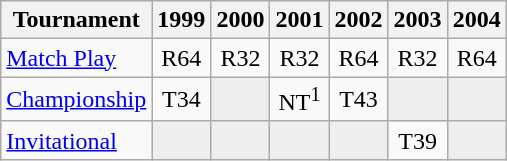<table class="wikitable" style="text-align:center;">
<tr>
<th>Tournament</th>
<th>1999</th>
<th>2000</th>
<th>2001</th>
<th>2002</th>
<th>2003</th>
<th>2004</th>
</tr>
<tr>
<td align="left"><a href='#'>Match Play</a></td>
<td>R64</td>
<td>R32</td>
<td>R32</td>
<td>R64</td>
<td>R32</td>
<td>R64</td>
</tr>
<tr>
<td align="left"><a href='#'>Championship</a></td>
<td>T34</td>
<td style="background:#eeeeee;"></td>
<td>NT<sup>1</sup></td>
<td>T43</td>
<td style="background:#eeeeee;"></td>
<td style="background:#eeeeee;"></td>
</tr>
<tr>
<td align="left"><a href='#'>Invitational</a></td>
<td style="background:#eeeeee;"></td>
<td style="background:#eeeeee;"></td>
<td style="background:#eeeeee;"></td>
<td style="background:#eeeeee;"></td>
<td>T39</td>
<td style="background:#eeeeee;"></td>
</tr>
</table>
